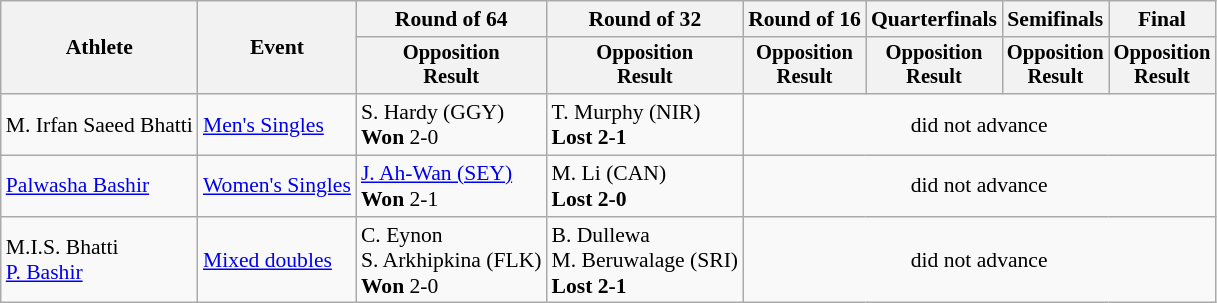<table class="wikitable" style="font-size:90%">
<tr>
<th rowspan=2>Athlete</th>
<th rowspan=2>Event</th>
<th>Round of 64</th>
<th>Round of 32</th>
<th>Round of 16</th>
<th>Quarterfinals</th>
<th>Semifinals</th>
<th colspan=2>Final</th>
</tr>
<tr style="font-size:95%">
<th>Opposition<br>Result</th>
<th>Opposition<br>Result</th>
<th>Opposition<br>Result</th>
<th>Opposition<br>Result</th>
<th>Opposition<br>Result</th>
<th>Opposition<br>Result</th>
</tr>
<tr align=center>
<td align=left>M. Irfan Saeed Bhatti</td>
<td align=left><a href='#'>Men's Singles</a></td>
<td align=left>S. Hardy (GGY) <br> <strong>Won</strong> 2-0</td>
<td align=left>T. Murphy (NIR) <br> <strong>Lost 2-1</strong></td>
<td colspan=4>did not advance</td>
</tr>
<tr>
<td align=left><a href='#'>Palwasha Bashir</a></td>
<td align=left><a href='#'>Women's Singles</a></td>
<td align=left><a href='#'>J. Ah-Wan (SEY)</a> <br> <strong>Won</strong> 2-1</td>
<td align=left>M. Li (CAN) <br> <strong>Lost 2-0</strong></td>
<td align=center colspan=4>did not advance</td>
</tr>
<tr>
<td align=left>M.I.S. Bhatti <br><a href='#'>P. Bashir</a></td>
<td align=left><a href='#'>Mixed doubles</a></td>
<td align=left>C. Eynon <br> S. Arkhipkina (FLK) <br> <strong>Won</strong> 2-0</td>
<td align=left>B. Dullewa <br>M. Beruwalage (SRI) <br> <strong>Lost 2-1</strong></td>
<td align=center colspan=4>did not advance</td>
</tr>
</table>
